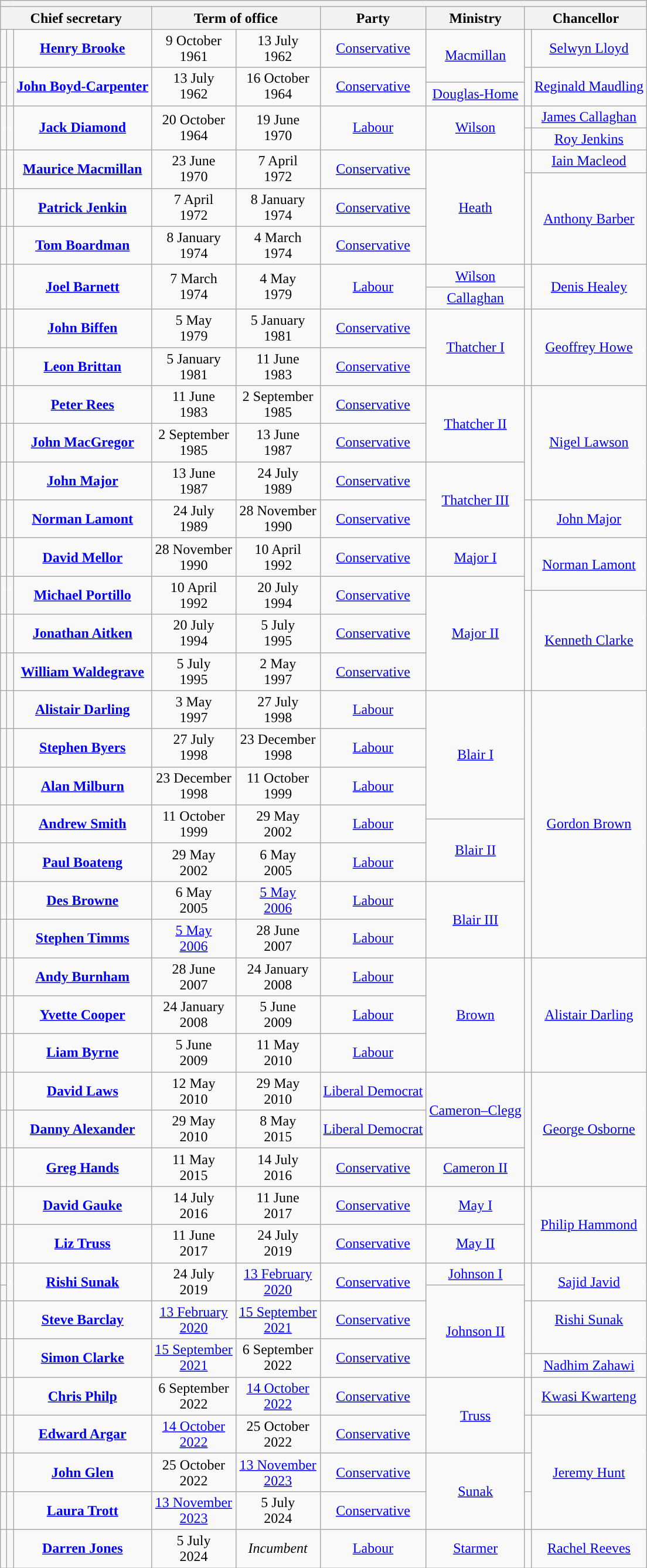<table class="wikitable" style="text-align:Center">
<tr>
<th style="text-align:center" class=nowrap colspan=10></th>
</tr>
<tr>
<th colspan=3>Chief secretary</th>
<th colspan=2>Term of office</th>
<th>Party</th>
<th>Ministry</th>
<th colspan=2>Chancellor</th>
</tr>
<tr style="height:1em">
<td style="background-color:"></td>
<td></td>
<td><strong><a href='#'>Henry Brooke</a></strong><br></td>
<td>9 October<br>1961</td>
<td>13 July<br>1962</td>
<td><a href='#'>Conservative</a></td>
<td rowspan=2 ><a href='#'>Macmillan<br></a></td>
<td style="background-color:"></td>
<td><a href='#'>Selwyn Lloyd</a></td>
</tr>
<tr style="height:1em">
<td style="background-color:"></td>
<td rowspan=2></td>
<td rowspan=2><strong><a href='#'>John Boyd-Carpenter</a></strong><br></td>
<td rowspan=2>13 July<br>1962</td>
<td rowspan=2>16 October<br>1964</td>
<td rowspan=2><a href='#'>Conservative</a></td>
<td rowspan=2 style="background-color:"></td>
<td rowspan=2><a href='#'>Reginald Maudling</a></td>
</tr>
<tr style="height:1em">
<td style="background-color:"></td>
<td><a href='#'>Douglas-Home</a></td>
</tr>
<tr style="height:1em">
<td rowspan=2 style="background-color:"></td>
<td rowspan=2></td>
<td rowspan=2><strong><a href='#'>Jack Diamond</a></strong><br></td>
<td rowspan=2>20 October<br>1964</td>
<td rowspan=2>19 June<br>1970</td>
<td rowspan=2><a href='#'>Labour</a></td>
<td rowspan=2 ><a href='#'>Wilson<br></a></td>
<td style="background-color:"></td>
<td><a href='#'>James Callaghan</a></td>
</tr>
<tr style="height:1em">
<td style="background-color:"></td>
<td><a href='#'>Roy Jenkins</a></td>
</tr>
<tr style="height:1em">
<td rowspan=2 style="background-color:"></td>
<td rowspan=2></td>
<td rowspan=2><strong><a href='#'>Maurice Macmillan</a></strong><br></td>
<td rowspan=2>23 June<br>1970</td>
<td rowspan=2>7 April<br>1972</td>
<td rowspan=2><a href='#'>Conservative</a></td>
<td rowspan=4 ><a href='#'>Heath</a></td>
<td style="background-color:"></td>
<td><a href='#'>Iain Macleod</a></td>
</tr>
<tr style="height:1em">
<td rowspan=3 style="background-color:"></td>
<td rowspan=3><a href='#'>Anthony Barber</a></td>
</tr>
<tr style="height:1em">
<td style="background-color:"></td>
<td></td>
<td><strong><a href='#'>Patrick Jenkin</a></strong><br></td>
<td>7 April<br>1972</td>
<td>8 January<br>1974</td>
<td><a href='#'>Conservative</a></td>
</tr>
<tr style="height:1em">
<td style="background-color:"></td>
<td></td>
<td><strong><a href='#'>Tom Boardman</a></strong><br></td>
<td>8 January<br>1974</td>
<td>4 March<br>1974</td>
<td><a href='#'>Conservative</a></td>
</tr>
<tr style="height:1em">
<td rowspan=2 style="background-color:"></td>
<td rowspan=2></td>
<td rowspan=2><strong><a href='#'>Joel Barnett</a></strong><br></td>
<td rowspan=2>7 March<br>1974</td>
<td rowspan=2>4 May<br>1979</td>
<td rowspan=2><a href='#'>Labour</a></td>
<td><a href='#'>Wilson<br></a></td>
<td rowspan=2 style="background-color:"></td>
<td rowspan=2><a href='#'>Denis Healey</a></td>
</tr>
<tr>
<td><a href='#'>Callaghan</a></td>
</tr>
<tr style="height:1em">
<td style="background-color:"></td>
<td></td>
<td><strong><a href='#'>John Biffen</a></strong><br></td>
<td>5 May<br>1979</td>
<td>5 January<br>1981</td>
<td><a href='#'>Conservative</a></td>
<td rowspan=2 ><a href='#'>Thatcher I</a></td>
<td rowspan=2 style="background-color:"></td>
<td rowspan=2><a href='#'>Geoffrey Howe</a></td>
</tr>
<tr style="height:1em">
<td style="background-color:"></td>
<td></td>
<td><strong><a href='#'>Leon Brittan</a></strong><br></td>
<td>5 January<br>1981</td>
<td>11 June<br>1983</td>
<td><a href='#'>Conservative</a></td>
</tr>
<tr style="height:1em">
<td style="background-color:"></td>
<td></td>
<td><strong><a href='#'>Peter Rees</a></strong><br></td>
<td>11 June<br>1983</td>
<td>2 September<br>1985</td>
<td><a href='#'>Conservative</a></td>
<td rowspan=2 ><a href='#'>Thatcher II</a></td>
<td rowspan=3 style="background-color:"></td>
<td rowspan=3><a href='#'>Nigel Lawson</a></td>
</tr>
<tr style="height:1em">
<td style="background-color:"></td>
<td></td>
<td><strong><a href='#'>John MacGregor</a></strong><br></td>
<td>2 September<br>1985</td>
<td>13 June<br>1987</td>
<td><a href='#'>Conservative</a></td>
</tr>
<tr style="height:1em">
<td style="background-color:"></td>
<td></td>
<td><strong><a href='#'>John Major</a></strong><br></td>
<td>13 June<br>1987</td>
<td>24 July<br>1989</td>
<td><a href='#'>Conservative</a></td>
<td rowspan=2 ><a href='#'>Thatcher III</a></td>
</tr>
<tr style="height:1em">
<td style="background-color:"></td>
<td></td>
<td><strong><a href='#'>Norman Lamont</a></strong><br></td>
<td>24 July<br>1989</td>
<td>28 November<br>1990</td>
<td><a href='#'>Conservative</a></td>
<td style="background-color:"></td>
<td><a href='#'>John Major</a></td>
</tr>
<tr style="height:1em">
<td style="background-color:"></td>
<td></td>
<td><strong><a href='#'>David Mellor</a></strong><br></td>
<td>28 November<br>1990</td>
<td>10 April<br>1992</td>
<td><a href='#'>Conservative</a></td>
<td><a href='#'>Major I</a></td>
<td rowspan=2 style="background-color:"></td>
<td rowspan=2><a href='#'>Norman Lamont</a></td>
</tr>
<tr style="height:1em">
<td rowspan=2 style="background-color:"></td>
<td rowspan=2></td>
<td rowspan=2><strong><a href='#'>Michael Portillo</a></strong><br></td>
<td rowspan=2>10 April<br>1992</td>
<td rowspan=2>20 July<br>1994</td>
<td rowspan=2><a href='#'>Conservative</a></td>
<td rowspan=4 ><a href='#'>Major II</a></td>
</tr>
<tr style="height:1em">
<td rowspan=3 style="background-color:"></td>
<td rowspan=3><a href='#'>Kenneth Clarke</a></td>
</tr>
<tr style="height:1em">
<td style="background-color:"></td>
<td></td>
<td><strong><a href='#'>Jonathan Aitken</a></strong><br></td>
<td>20 July<br>1994</td>
<td>5 July<br>1995</td>
<td><a href='#'>Conservative</a></td>
</tr>
<tr style="height:1em">
<td style="background-color:"></td>
<td></td>
<td><strong><a href='#'>William Waldegrave</a></strong><br></td>
<td>5 July<br>1995</td>
<td>2 May<br>1997</td>
<td><a href='#'>Conservative</a></td>
</tr>
<tr style="height:1em">
<td style="background-color:"></td>
<td></td>
<td><strong><a href='#'>Alistair Darling</a></strong><br></td>
<td>3 May<br>1997</td>
<td>27 July<br>1998</td>
<td><a href='#'>Labour</a></td>
<td rowspan=4 ><a href='#'>Blair I</a></td>
<td rowspan=8 style="background-color:"></td>
<td rowspan=8><a href='#'>Gordon Brown</a></td>
</tr>
<tr style="height:1em">
<td style="background-color:"></td>
<td></td>
<td><strong><a href='#'>Stephen Byers</a></strong><br></td>
<td>27 July<br>1998</td>
<td>23 December<br>1998</td>
<td><a href='#'>Labour</a></td>
</tr>
<tr style="height:1em">
<td style="background-color:"></td>
<td></td>
<td><strong><a href='#'>Alan Milburn</a></strong><br></td>
<td>23 December<br>1998</td>
<td>11 October<br>1999</td>
<td><a href='#'>Labour</a></td>
</tr>
<tr style="height:1em">
<td rowspan=2 style="background-color:"></td>
<td rowspan=2></td>
<td rowspan=2><strong><a href='#'>Andrew Smith</a></strong><br></td>
<td rowspan=2>11 October<br>1999</td>
<td rowspan=2>29 May<br>2002</td>
<td rowspan=2><a href='#'>Labour</a></td>
</tr>
<tr>
<td rowspan=2 ><a href='#'>Blair II</a></td>
</tr>
<tr style="height:1em">
<td style="background-color:"></td>
<td></td>
<td><strong><a href='#'>Paul Boateng</a></strong><br></td>
<td>29 May<br>2002</td>
<td>6 May<br>2005</td>
<td><a href='#'>Labour</a></td>
</tr>
<tr style="height:1em">
<td style="background-color:"></td>
<td></td>
<td><strong><a href='#'>Des Browne</a></strong><br></td>
<td>6 May<br>2005</td>
<td><a href='#'>5 May<br>2006</a></td>
<td><a href='#'>Labour</a></td>
<td rowspan=2 ><a href='#'>Blair III</a></td>
</tr>
<tr style="height:1em">
<td style="background-color:"></td>
<td></td>
<td><strong><a href='#'>Stephen Timms</a></strong><br></td>
<td><a href='#'>5 May<br>2006</a></td>
<td>28 June<br>2007</td>
<td><a href='#'>Labour</a></td>
</tr>
<tr style="height:1em">
<td style="background-color:"></td>
<td></td>
<td><strong><a href='#'>Andy Burnham</a></strong><br></td>
<td>28 June<br>2007</td>
<td>24 January<br>2008</td>
<td><a href='#'>Labour</a></td>
<td rowspan=3 ><a href='#'>Brown</a></td>
<td rowspan=3 style="background-color:"></td>
<td rowspan=3><a href='#'>Alistair Darling</a></td>
</tr>
<tr style="height:1em">
<td style="background-color:"></td>
<td></td>
<td><strong><a href='#'>Yvette Cooper</a></strong><br></td>
<td>24 January<br>2008</td>
<td>5 June<br>2009</td>
<td><a href='#'>Labour</a></td>
</tr>
<tr style="height:1em">
<td style="background-color:"></td>
<td></td>
<td><strong><a href='#'>Liam Byrne</a></strong><br></td>
<td>5 June<br>2009</td>
<td>11 May<br>2010</td>
<td><a href='#'>Labour</a></td>
</tr>
<tr style="height:1em">
<td style="background-color:"></td>
<td></td>
<td><strong><a href='#'>David Laws</a></strong><br></td>
<td>12 May<br>2010</td>
<td>29 May<br>2010</td>
<td><a href='#'>Liberal Democrat</a></td>
<td rowspan=2 ><a href='#'>Cameron–Clegg</a><br></td>
<td rowspan=3 style="background-color:"></td>
<td rowspan=3><a href='#'>George Osborne</a></td>
</tr>
<tr style="height:1em">
<td style="background-color:"></td>
<td></td>
<td><strong><a href='#'>Danny Alexander</a></strong><br></td>
<td>29 May<br>2010</td>
<td>8 May<br>2015</td>
<td><a href='#'>Liberal Democrat</a></td>
</tr>
<tr style="height:1em">
<td style="background-color:"></td>
<td></td>
<td><strong><a href='#'>Greg Hands</a></strong><br></td>
<td>11 May<br>2015</td>
<td>14 July<br>2016</td>
<td><a href='#'>Conservative</a></td>
<td><a href='#'>Cameron II</a></td>
</tr>
<tr style="height:1em">
<td style="background-color:"></td>
<td></td>
<td><strong><a href='#'>David Gauke</a></strong><br></td>
<td>14 July<br>2016</td>
<td>11 June<br>2017</td>
<td><a href='#'>Conservative</a></td>
<td><a href='#'>May I</a></td>
<td rowspan=2 style="background-color:"></td>
<td rowspan=2><a href='#'>Philip Hammond</a></td>
</tr>
<tr style="height:1em">
<td style="background-color:"></td>
<td></td>
<td><strong><a href='#'>Liz Truss</a></strong><br></td>
<td>11 June<br>2017</td>
<td>24 July<br>2019</td>
<td><a href='#'>Conservative</a></td>
<td><a href='#'>May II</a></td>
</tr>
<tr style="height:1em">
<td style="background-color:"></td>
<td rowspan=2></td>
<td rowspan=2><strong><a href='#'>Rishi Sunak</a></strong><br></td>
<td rowspan=2>24 July<br>2019</td>
<td rowspan=2><a href='#'>13 February<br>2020</a></td>
<td rowspan=2><a href='#'>Conservative</a></td>
<td><a href='#'>Johnson I</a></td>
<td rowspan=2 style="background-color:"></td>
<td rowspan=2><a href='#'>Sajid Javid</a></td>
</tr>
<tr style="height:1em">
<td style="background-color:"></td>
<td rowspan=4 ><a href='#'>Johnson II</a></td>
</tr>
<tr style="height:1em">
<td style="background-color:"></td>
<td></td>
<td><strong><a href='#'>Steve Barclay</a></strong><br></td>
<td><a href='#'>13 February<br>2020</a></td>
<td><a href='#'>15 September<br>2021</a></td>
<td><a href='#'>Conservative</a></td>
<td rowspan=2 style="background-color:"></td>
<td style="border-style: solid solid none solid ;"><a href='#'>Rishi Sunak</a></td>
</tr>
<tr style="height:1em">
<td rowspan=2 style="background-color:"></td>
<td rowspan=2></td>
<td rowspan=2><strong><a href='#'>Simon Clarke</a></strong><br></td>
<td rowspan=2><a href='#'>15 September<br>2021</a></td>
<td rowspan=2>6 September<br>2022</td>
<td rowspan=2><a href='#'>Conservative</a></td>
<td style="border-style: none solid solid solid ;"></td>
</tr>
<tr style="height:1em">
<td style="background-color:"></td>
<td><a href='#'>Nadhim Zahawi</a></td>
</tr>
<tr style="height:1em">
<td style="background-color:"></td>
<td></td>
<td><strong><a href='#'>Chris Philp</a></strong><br></td>
<td>6 September<br>2022</td>
<td><a href='#'>14 October<br>2022</a></td>
<td><a href='#'>Conservative</a></td>
<td rowspan=2 ><a href='#'>Truss</a></td>
<td style="background-color:"></td>
<td><a href='#'>Kwasi Kwarteng</a></td>
</tr>
<tr style="height:1em">
<td style="background-color:"></td>
<td></td>
<td><strong><a href='#'>Edward Argar</a></strong><br></td>
<td><a href='#'>14 October<br>2022</a></td>
<td>25 October<br>2022</td>
<td><a href='#'>Conservative</a></td>
<td style="background-color:"></td>
<td rowspan=3><a href='#'>Jeremy Hunt</a></td>
</tr>
<tr style="height:1em">
<td style="background-color:"></td>
<td></td>
<td><strong><a href='#'>John Glen</a></strong><br></td>
<td>25 October<br>2022</td>
<td><a href='#'>13 November<br>2023</a></td>
<td><a href='#'>Conservative</a></td>
<td rowspan=2 ><a href='#'>Sunak</a></td>
<td style="background-color:"></td>
</tr>
<tr style="height:1em">
<td style="background-color:"></td>
<td></td>
<td><strong><a href='#'>Laura Trott</a></strong><br></td>
<td><a href='#'>13 November<br>2023</a></td>
<td>5 July<br>2024</td>
<td><a href='#'>Conservative</a></td>
<td style="background-color:"></td>
</tr>
<tr style="height:1em">
<td style="background-color:"></td>
<td></td>
<td><strong><a href='#'>Darren Jones</a></strong><br></td>
<td>5 July<br>2024</td>
<td><em>Incumbent</em></td>
<td><a href='#'>Labour</a></td>
<td rowspan=2 ><a href='#'>Starmer</a></td>
<td style="background-color:"></td>
<td><a href='#'>Rachel Reeves</a></td>
</tr>
</table>
